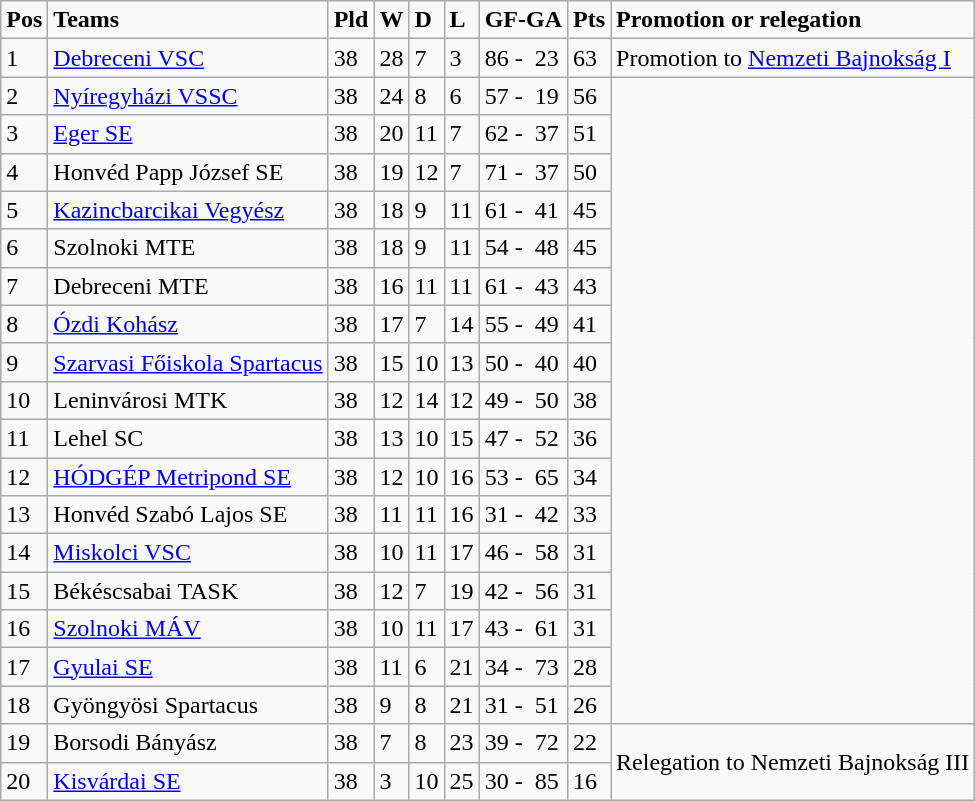<table class="wikitable">
<tr>
<td><strong>Pos</strong></td>
<td><strong>Teams</strong></td>
<td><strong>Pld</strong></td>
<td><strong>W</strong></td>
<td><strong>D</strong></td>
<td><strong>L</strong></td>
<td><strong>GF-GA</strong></td>
<td><strong>Pts</strong></td>
<td><strong>Promotion or relegation</strong></td>
</tr>
<tr>
<td>1</td>
<td><a href='#'>Debreceni VSC</a></td>
<td>38</td>
<td>28</td>
<td>7</td>
<td>3</td>
<td>86 -  23</td>
<td>63</td>
<td>Promotion to <a href='#'>Nemzeti Bajnokság I</a></td>
</tr>
<tr>
<td>2</td>
<td><a href='#'>Nyíregyházi VSSC</a></td>
<td>38</td>
<td>24</td>
<td>8</td>
<td>6</td>
<td>57 -  19</td>
<td>56</td>
<td rowspan="17"></td>
</tr>
<tr>
<td>3</td>
<td><a href='#'>Eger SE</a></td>
<td>38</td>
<td>20</td>
<td>11</td>
<td>7</td>
<td>62 -  37</td>
<td>51</td>
</tr>
<tr>
<td>4</td>
<td>Honvéd Papp József SE</td>
<td>38</td>
<td>19</td>
<td>12</td>
<td>7</td>
<td>71 -  37</td>
<td>50</td>
</tr>
<tr>
<td>5</td>
<td><a href='#'>Kazincbarcikai Vegyész</a></td>
<td>38</td>
<td>18</td>
<td>9</td>
<td>11</td>
<td>61 -  41</td>
<td>45</td>
</tr>
<tr>
<td>6</td>
<td>Szolnoki MTE</td>
<td>38</td>
<td>18</td>
<td>9</td>
<td>11</td>
<td>54 -  48</td>
<td>45</td>
</tr>
<tr>
<td>7</td>
<td>Debreceni MTE</td>
<td>38</td>
<td>16</td>
<td>11</td>
<td>11</td>
<td>61 -  43</td>
<td>43</td>
</tr>
<tr>
<td>8</td>
<td><a href='#'>Ózdi Kohász</a></td>
<td>38</td>
<td>17</td>
<td>7</td>
<td>14</td>
<td>55 -  49</td>
<td>41</td>
</tr>
<tr>
<td>9</td>
<td><a href='#'>Szarvasi Főiskola Spartacus</a></td>
<td>38</td>
<td>15</td>
<td>10</td>
<td>13</td>
<td>50 -  40</td>
<td>40</td>
</tr>
<tr>
<td>10</td>
<td>Leninvárosi MTK</td>
<td>38</td>
<td>12</td>
<td>14</td>
<td>12</td>
<td>49 -  50</td>
<td>38</td>
</tr>
<tr>
<td>11</td>
<td>Lehel SC</td>
<td>38</td>
<td>13</td>
<td>10</td>
<td>15</td>
<td>47 -  52</td>
<td>36</td>
</tr>
<tr>
<td>12</td>
<td><a href='#'>HÓDGÉP Metripond SE</a></td>
<td>38</td>
<td>12</td>
<td>10</td>
<td>16</td>
<td>53 -  65</td>
<td>34</td>
</tr>
<tr>
<td>13</td>
<td>Honvéd Szabó Lajos SE</td>
<td>38</td>
<td>11</td>
<td>11</td>
<td>16</td>
<td>31 -  42</td>
<td>33</td>
</tr>
<tr>
<td>14</td>
<td><a href='#'>Miskolci VSC</a></td>
<td>38</td>
<td>10</td>
<td>11</td>
<td>17</td>
<td>46 -  58</td>
<td>31</td>
</tr>
<tr>
<td>15</td>
<td>Békéscsabai TASK</td>
<td>38</td>
<td>12</td>
<td>7</td>
<td>19</td>
<td>42 -  56</td>
<td>31</td>
</tr>
<tr>
<td>16</td>
<td><a href='#'>Szolnoki MÁV</a></td>
<td>38</td>
<td>10</td>
<td>11</td>
<td>17</td>
<td>43 -  61</td>
<td>31</td>
</tr>
<tr>
<td>17</td>
<td><a href='#'>Gyulai SE</a></td>
<td>38</td>
<td>11</td>
<td>6</td>
<td>21</td>
<td>34 -  73</td>
<td>28</td>
</tr>
<tr>
<td>18</td>
<td>Gyöngyösi Spartacus</td>
<td>38</td>
<td>9</td>
<td>8</td>
<td>21</td>
<td>31 -  51</td>
<td>26</td>
</tr>
<tr>
<td>19</td>
<td>Borsodi Bányász</td>
<td>38</td>
<td>7</td>
<td>8</td>
<td>23</td>
<td>39 -  72</td>
<td>22</td>
<td rowspan="2">Relegation to Nemzeti Bajnokság III</td>
</tr>
<tr>
<td>20</td>
<td><a href='#'>Kisvárdai SE</a></td>
<td>38</td>
<td>3</td>
<td>10</td>
<td>25</td>
<td>30 -  85</td>
<td>16</td>
</tr>
</table>
